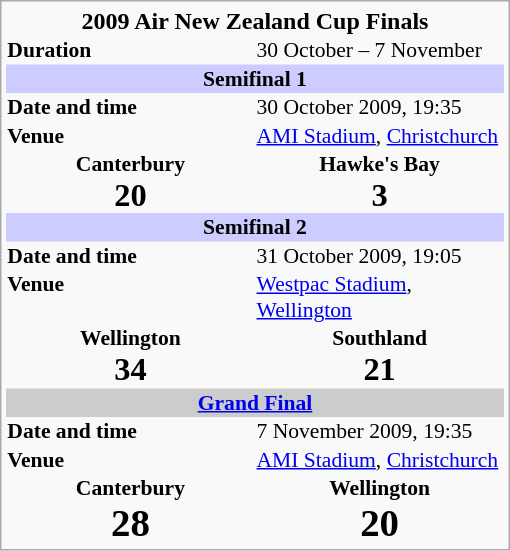<table class="infobox" width="340" cellspacing="0" style="font-size: 90%;">
<tr>
<th colspan="3" style="font-size:medium">2009 Air New Zealand Cup Finals</th>
</tr>
<tr>
<td><strong>Duration</strong></td>
<td colspan=2>30 October – 7 November</td>
</tr>
<tr>
<td colspan=3 style="text-align: center;" bgcolor="#CCCCff"><strong>Semifinal 1</strong></td>
</tr>
<tr>
<td><strong>Date and time</strong></td>
<td colspan=2>30 October 2009, 19:35</td>
</tr>
<tr>
<td><strong>Venue</strong></td>
<td colspan=2><a href='#'>AMI Stadium</a>, <a href='#'>Christchurch</a></td>
</tr>
<tr>
<td align=center width=50%><strong>Canterbury</strong></td>
<td align=center width=50%><strong>Hawke's Bay</strong></td>
</tr>
<tr>
<td style="font-size:150%;line-height:100%" align=center><strong>20</strong></td>
<td style="font-size:150%;line-height:100%" align=center><strong>3</strong></td>
</tr>
<tr>
<td colspan=3 style="text-align: center;" bgcolor="#CCCCff"><strong>Semifinal 2</strong></td>
</tr>
<tr>
<td><strong>Date and time</strong></td>
<td colspan=2>31 October 2009, 19:05</td>
</tr>
<tr>
<td><strong>Venue</strong></td>
<td colspan=2><a href='#'>Westpac Stadium</a>, <a href='#'>Wellington</a></td>
</tr>
<tr>
<td align=center width=50%><strong>Wellington</strong></td>
<td align=center width=50%><strong>Southland</strong></td>
</tr>
<tr>
<td style="font-size:150%;line-height:100%" align=center><strong>34</strong></td>
<td style="font-size:150%;line-height:100%" align=center><strong>21</strong></td>
</tr>
<tr>
<td colspan=3 style="text-align: center;" bgcolor="#cccccc"><strong><a href='#'>Grand Final</a></strong></td>
</tr>
<tr>
<td><strong>Date and time</strong></td>
<td colspan=2>7 November 2009, 19:35</td>
</tr>
<tr>
<td><strong>Venue</strong></td>
<td colspan=2><a href='#'>AMI Stadium</a>, <a href='#'>Christchurch</a></td>
</tr>
<tr>
<td align=center width=50%><strong>Canterbury</strong></td>
<td align=center width=50%><strong>Wellington</strong></td>
</tr>
<tr>
<td style="font-size:180%;line-height:100%" align=center><strong>28</strong></td>
<td style="font-size:180%;line-height:100%" align=center><strong>20</strong></td>
</tr>
</table>
